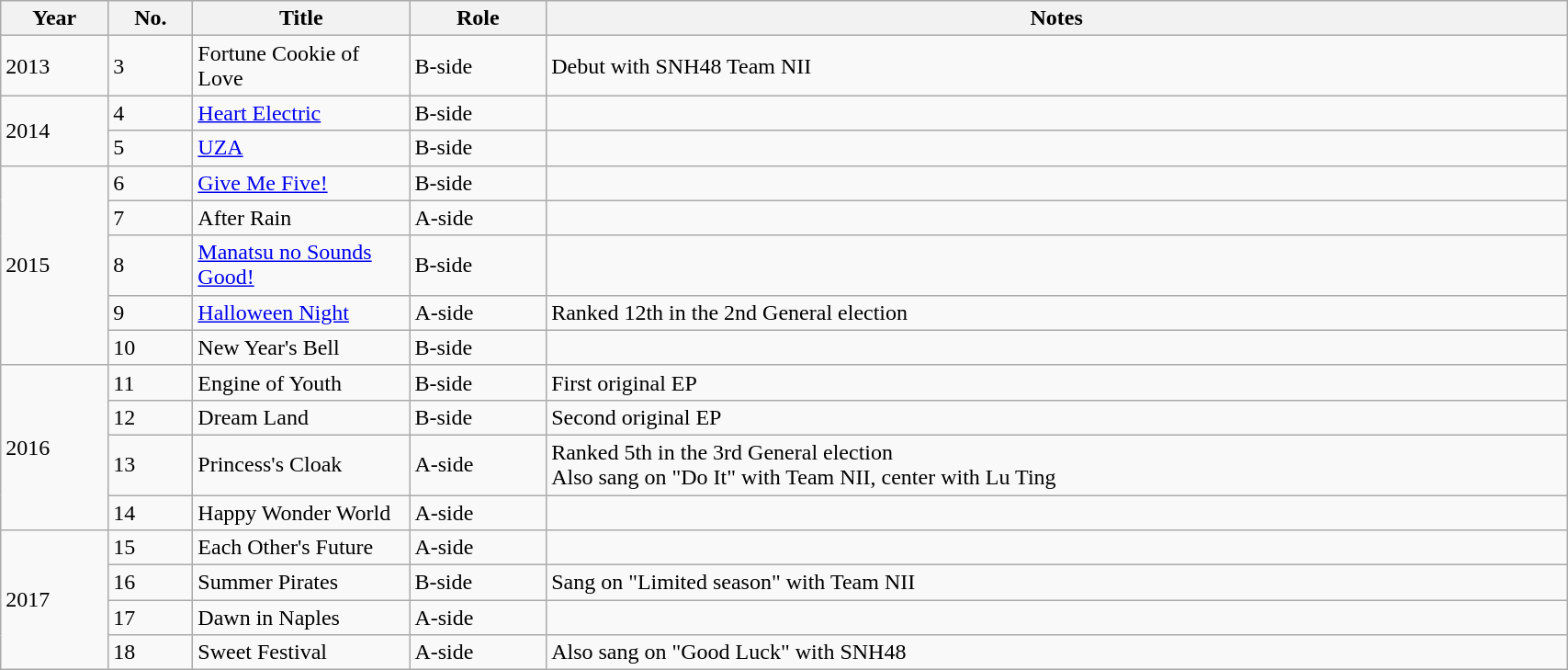<table class="wikitable sortable" style="width:90%;">
<tr>
<th>Year</th>
<th data-sort-type="number">No.</th>
<th style="width:150px;">Title</th>
<th>Role</th>
<th class="unsortable">Notes</th>
</tr>
<tr>
<td>2013</td>
<td>3</td>
<td>Fortune Cookie of Love</td>
<td>B-side</td>
<td>Debut with SNH48 Team NII</td>
</tr>
<tr>
<td rowspan="2">2014</td>
<td>4</td>
<td><a href='#'>Heart Electric</a></td>
<td>B-side</td>
<td></td>
</tr>
<tr>
<td>5</td>
<td><a href='#'>UZA</a></td>
<td>B-side</td>
<td></td>
</tr>
<tr>
<td rowspan="5">2015</td>
<td>6</td>
<td><a href='#'>Give Me Five!</a></td>
<td>B-side</td>
<td></td>
</tr>
<tr>
<td>7</td>
<td>After Rain</td>
<td>A-side</td>
<td></td>
</tr>
<tr>
<td>8</td>
<td><a href='#'>Manatsu no Sounds Good!</a></td>
<td>B-side</td>
<td></td>
</tr>
<tr>
<td>9</td>
<td><a href='#'>Halloween Night</a></td>
<td>A-side</td>
<td>Ranked 12th in the 2nd General election</td>
</tr>
<tr>
<td>10</td>
<td>New Year's Bell</td>
<td>B-side</td>
<td></td>
</tr>
<tr>
<td rowspan="4">2016</td>
<td>11</td>
<td>Engine of Youth</td>
<td>B-side</td>
<td>First original EP</td>
</tr>
<tr>
<td>12</td>
<td>Dream Land</td>
<td>B-side</td>
<td>Second original EP</td>
</tr>
<tr>
<td>13</td>
<td>Princess's Cloak</td>
<td>A-side</td>
<td>Ranked 5th in the 3rd General election <br> Also sang on "Do It" with Team NII, center with Lu Ting</td>
</tr>
<tr>
<td>14</td>
<td>Happy Wonder World</td>
<td>A-side</td>
<td></td>
</tr>
<tr>
<td rowspan="4">2017</td>
<td>15</td>
<td>Each Other's Future</td>
<td>A-side</td>
<td></td>
</tr>
<tr>
<td>16</td>
<td>Summer Pirates</td>
<td>B-side</td>
<td>Sang on "Limited season" with Team NII</td>
</tr>
<tr>
<td>17</td>
<td>Dawn in Naples</td>
<td>A-side</td>
<td></td>
</tr>
<tr>
<td>18</td>
<td>Sweet Festival</td>
<td>A-side</td>
<td>Also sang on "Good Luck" with SNH48</td>
</tr>
</table>
